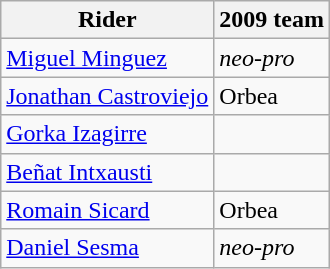<table class="wikitable">
<tr>
<th>Rider</th>
<th>2009 team</th>
</tr>
<tr>
<td><a href='#'>Miguel Minguez</a></td>
<td><em>neo-pro</em></td>
</tr>
<tr>
<td><a href='#'>Jonathan Castroviejo</a></td>
<td>Orbea</td>
</tr>
<tr>
<td><a href='#'>Gorka Izagirre</a></td>
<td></td>
</tr>
<tr>
<td><a href='#'>Beñat Intxausti</a></td>
<td></td>
</tr>
<tr>
<td><a href='#'>Romain Sicard</a></td>
<td>Orbea</td>
</tr>
<tr>
<td><a href='#'>Daniel Sesma</a></td>
<td><em>neo-pro</em></td>
</tr>
</table>
